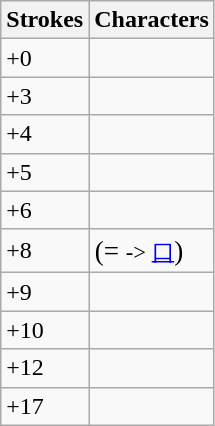<table class="wikitable">
<tr>
<th>Strokes</th>
<th>Characters</th>
</tr>
<tr --->
<td>+0</td>
<td style="font-size: large;"></td>
</tr>
<tr --->
<td>+3</td>
<td style="font-size: large;">  </td>
</tr>
<tr --->
<td>+4</td>
<td style="font-size: large;"></td>
</tr>
<tr --->
<td>+5</td>
<td style="font-size: large;"></td>
</tr>
<tr --->
<td>+6</td>
<td style="font-size: large;"> </td>
</tr>
<tr --->
<td>+8</td>
<td style="font-size: large;">   (= <small>-> <a href='#'>口</a></small>)</td>
</tr>
<tr --->
<td>+9</td>
<td style="font-size: large;"></td>
</tr>
<tr --->
<td>+10</td>
<td style="font-size: large;"> </td>
</tr>
<tr --->
<td>+12</td>
<td style="font-size: large;"></td>
</tr>
<tr --->
<td>+17</td>
<td style="font-size: large;"></td>
</tr>
</table>
